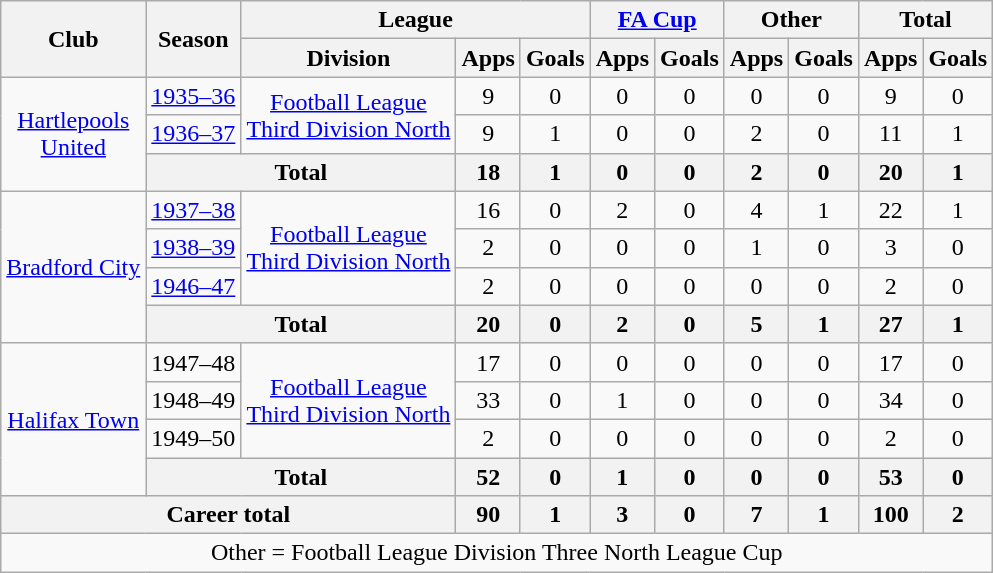<table class="wikitable" style="text-align: center;">
<tr>
<th rowspan="2">Club</th>
<th rowspan="2">Season</th>
<th colspan="3">League</th>
<th colspan="2"><a href='#'>FA Cup</a></th>
<th colspan="2">Other</th>
<th colspan="2">Total</th>
</tr>
<tr>
<th>Division</th>
<th>Apps</th>
<th>Goals</th>
<th>Apps</th>
<th>Goals</th>
<th>Apps</th>
<th>Goals</th>
<th>Apps</th>
<th>Goals</th>
</tr>
<tr>
<td rowspan="3"><a href='#'>Hartlepools<br>United</a></td>
<td><a href='#'>1935–36</a></td>
<td rowspan="2"><a href='#'>Football League<br>Third Division North</a></td>
<td>9</td>
<td>0</td>
<td>0</td>
<td>0</td>
<td>0</td>
<td>0</td>
<td>9</td>
<td>0</td>
</tr>
<tr>
<td><a href='#'>1936–37</a></td>
<td>9</td>
<td>1</td>
<td>0</td>
<td>0</td>
<td>2</td>
<td>0</td>
<td>11</td>
<td>1</td>
</tr>
<tr>
<th colspan="2">Total</th>
<th>18</th>
<th>1</th>
<th>0</th>
<th>0</th>
<th>2</th>
<th>0</th>
<th>20</th>
<th>1</th>
</tr>
<tr>
<td rowspan="4"><a href='#'>Bradford City</a></td>
<td><a href='#'>1937–38</a></td>
<td rowspan="3"><a href='#'>Football League<br>Third Division North</a></td>
<td>16</td>
<td>0</td>
<td>2</td>
<td>0</td>
<td>4</td>
<td>1</td>
<td>22</td>
<td>1</td>
</tr>
<tr>
<td><a href='#'>1938–39</a></td>
<td>2</td>
<td>0</td>
<td>0</td>
<td>0</td>
<td>1</td>
<td>0</td>
<td>3</td>
<td>0</td>
</tr>
<tr>
<td><a href='#'>1946–47</a></td>
<td>2</td>
<td>0</td>
<td>0</td>
<td>0</td>
<td>0</td>
<td>0</td>
<td>2</td>
<td>0</td>
</tr>
<tr>
<th colspan="2">Total</th>
<th>20</th>
<th>0</th>
<th>2</th>
<th>0</th>
<th>5</th>
<th>1</th>
<th>27</th>
<th>1</th>
</tr>
<tr>
<td rowspan="4"><a href='#'>Halifax Town</a></td>
<td>1947–48</td>
<td rowspan="3"><a href='#'>Football League<br>Third Division North</a></td>
<td>17</td>
<td>0</td>
<td>0</td>
<td>0</td>
<td>0</td>
<td>0</td>
<td>17</td>
<td>0</td>
</tr>
<tr>
<td>1948–49</td>
<td>33</td>
<td>0</td>
<td>1</td>
<td>0</td>
<td>0</td>
<td>0</td>
<td>34</td>
<td>0</td>
</tr>
<tr>
<td>1949–50</td>
<td>2</td>
<td>0</td>
<td>0</td>
<td>0</td>
<td>0</td>
<td>0</td>
<td>2</td>
<td>0</td>
</tr>
<tr>
<th colspan="2">Total</th>
<th>52</th>
<th>0</th>
<th>1</th>
<th>0</th>
<th>0</th>
<th>0</th>
<th>53</th>
<th>0</th>
</tr>
<tr>
<th colspan="3">Career total</th>
<th>90</th>
<th>1</th>
<th>3</th>
<th>0</th>
<th>7</th>
<th>1</th>
<th>100</th>
<th>2</th>
</tr>
<tr>
<td colspan="11">Other = Football League Division Three North League Cup</td>
</tr>
</table>
